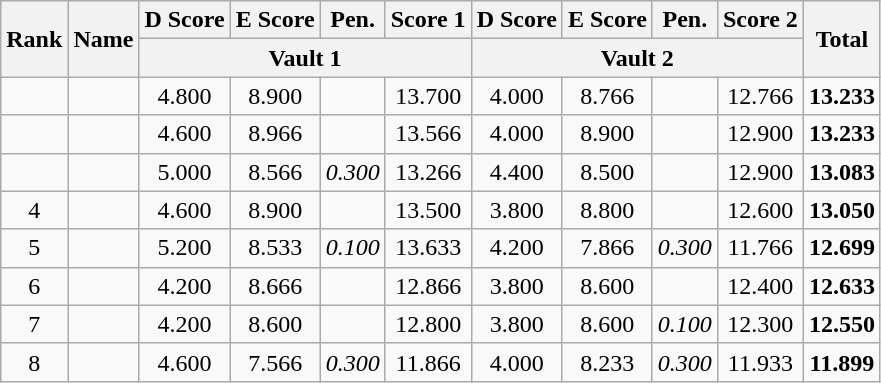<table class="wikitable sortable" style="text-align:center">
<tr>
<th rowspan="2">Rank</th>
<th rowspan="2">Name</th>
<th>D Score</th>
<th>E Score</th>
<th>Pen.</th>
<th>Score 1</th>
<th>D Score</th>
<th>E Score</th>
<th>Pen.</th>
<th>Score 2</th>
<th rowspan="2">Total</th>
</tr>
<tr>
<th colspan="4">Vault 1</th>
<th colspan="4">Vault 2</th>
</tr>
<tr b>
<td></td>
<td align=left></td>
<td>4.800</td>
<td>8.900</td>
<td></td>
<td>13.700</td>
<td>4.000</td>
<td>8.766</td>
<td></td>
<td>12.766</td>
<td><strong>13.233</strong></td>
</tr>
<tr>
<td></td>
<td align=left></td>
<td>4.600</td>
<td>8.966</td>
<td></td>
<td>13.566</td>
<td>4.000</td>
<td>8.900</td>
<td></td>
<td>12.900</td>
<td><strong>13.233</strong></td>
</tr>
<tr>
<td></td>
<td align=left></td>
<td>5.000</td>
<td>8.566</td>
<td><em>0.300</em></td>
<td>13.266</td>
<td>4.400</td>
<td>8.500</td>
<td></td>
<td>12.900</td>
<td><strong>13.083</strong></td>
</tr>
<tr>
<td>4</td>
<td align=left></td>
<td>4.600</td>
<td>8.900</td>
<td></td>
<td>13.500</td>
<td>3.800</td>
<td>8.800</td>
<td></td>
<td>12.600</td>
<td><strong>13.050</strong></td>
</tr>
<tr>
<td>5</td>
<td align=left></td>
<td>5.200</td>
<td>8.533</td>
<td><em>0.100</em></td>
<td>13.633</td>
<td>4.200</td>
<td>7.866</td>
<td><em>0.300</em></td>
<td>11.766</td>
<td><strong>12.699</strong></td>
</tr>
<tr>
<td>6</td>
<td align=left></td>
<td>4.200</td>
<td>8.666</td>
<td></td>
<td>12.866</td>
<td>3.800</td>
<td>8.600</td>
<td></td>
<td>12.400</td>
<td><strong>12.633</strong></td>
</tr>
<tr>
<td>7</td>
<td align=left></td>
<td>4.200</td>
<td>8.600</td>
<td></td>
<td>12.800</td>
<td>3.800</td>
<td>8.600</td>
<td><em>0.100</em></td>
<td>12.300</td>
<td><strong>12.550</strong></td>
</tr>
<tr>
<td>8</td>
<td align=left></td>
<td>4.600</td>
<td>7.566</td>
<td><em>0.300</em></td>
<td>11.866</td>
<td>4.000</td>
<td>8.233</td>
<td><em>0.300</em></td>
<td>11.933</td>
<td><strong>11.899</strong></td>
</tr>
</table>
